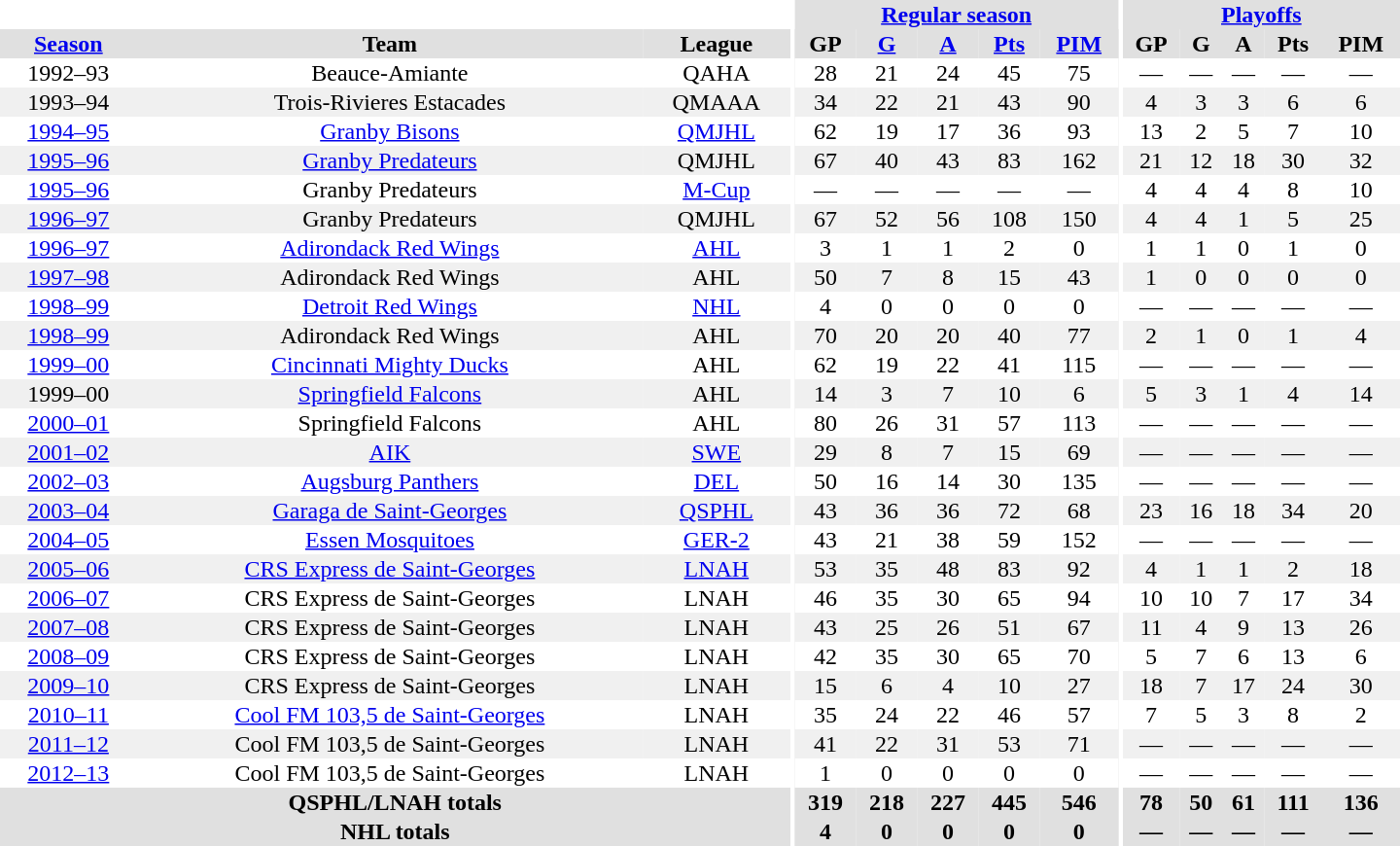<table border="0" cellpadding="1" cellspacing="0" style="text-align:center; width:60em">
<tr bgcolor="#e0e0e0">
<th colspan="3" bgcolor="#ffffff"></th>
<th rowspan="100" bgcolor="#ffffff"></th>
<th colspan="5"><a href='#'>Regular season</a></th>
<th rowspan="100" bgcolor="#ffffff"></th>
<th colspan="5"><a href='#'>Playoffs</a></th>
</tr>
<tr bgcolor="#e0e0e0">
<th><a href='#'>Season</a></th>
<th>Team</th>
<th>League</th>
<th>GP</th>
<th><a href='#'>G</a></th>
<th><a href='#'>A</a></th>
<th><a href='#'>Pts</a></th>
<th><a href='#'>PIM</a></th>
<th>GP</th>
<th>G</th>
<th>A</th>
<th>Pts</th>
<th>PIM</th>
</tr>
<tr>
<td>1992–93</td>
<td>Beauce-Amiante</td>
<td>QAHA</td>
<td>28</td>
<td>21</td>
<td>24</td>
<td>45</td>
<td>75</td>
<td>—</td>
<td>—</td>
<td>—</td>
<td>—</td>
<td>—</td>
</tr>
<tr bgcolor="#f0f0f0">
<td>1993–94</td>
<td>Trois-Rivieres Estacades</td>
<td>QMAAA</td>
<td>34</td>
<td>22</td>
<td>21</td>
<td>43</td>
<td>90</td>
<td>4</td>
<td>3</td>
<td>3</td>
<td>6</td>
<td>6</td>
</tr>
<tr>
<td><a href='#'>1994–95</a></td>
<td><a href='#'>Granby Bisons</a></td>
<td><a href='#'>QMJHL</a></td>
<td>62</td>
<td>19</td>
<td>17</td>
<td>36</td>
<td>93</td>
<td>13</td>
<td>2</td>
<td>5</td>
<td>7</td>
<td>10</td>
</tr>
<tr bgcolor="#f0f0f0">
<td><a href='#'>1995–96</a></td>
<td><a href='#'>Granby Predateurs</a></td>
<td>QMJHL</td>
<td>67</td>
<td>40</td>
<td>43</td>
<td>83</td>
<td>162</td>
<td>21</td>
<td>12</td>
<td>18</td>
<td>30</td>
<td>32</td>
</tr>
<tr>
<td><a href='#'>1995–96</a></td>
<td>Granby Predateurs</td>
<td><a href='#'>M-Cup</a></td>
<td>—</td>
<td>—</td>
<td>—</td>
<td>—</td>
<td>—</td>
<td>4</td>
<td>4</td>
<td>4</td>
<td>8</td>
<td>10</td>
</tr>
<tr bgcolor="#f0f0f0">
<td><a href='#'>1996–97</a></td>
<td>Granby Predateurs</td>
<td>QMJHL</td>
<td>67</td>
<td>52</td>
<td>56</td>
<td>108</td>
<td>150</td>
<td>4</td>
<td>4</td>
<td>1</td>
<td>5</td>
<td>25</td>
</tr>
<tr>
<td><a href='#'>1996–97</a></td>
<td><a href='#'>Adirondack Red Wings</a></td>
<td><a href='#'>AHL</a></td>
<td>3</td>
<td>1</td>
<td>1</td>
<td>2</td>
<td>0</td>
<td>1</td>
<td>1</td>
<td>0</td>
<td>1</td>
<td>0</td>
</tr>
<tr bgcolor="#f0f0f0">
<td><a href='#'>1997–98</a></td>
<td>Adirondack Red Wings</td>
<td>AHL</td>
<td>50</td>
<td>7</td>
<td>8</td>
<td>15</td>
<td>43</td>
<td>1</td>
<td>0</td>
<td>0</td>
<td>0</td>
<td>0</td>
</tr>
<tr>
<td><a href='#'>1998–99</a></td>
<td><a href='#'>Detroit Red Wings</a></td>
<td><a href='#'>NHL</a></td>
<td>4</td>
<td>0</td>
<td>0</td>
<td>0</td>
<td>0</td>
<td>—</td>
<td>—</td>
<td>—</td>
<td>—</td>
<td>—</td>
</tr>
<tr bgcolor="#f0f0f0">
<td><a href='#'>1998–99</a></td>
<td>Adirondack Red Wings</td>
<td>AHL</td>
<td>70</td>
<td>20</td>
<td>20</td>
<td>40</td>
<td>77</td>
<td>2</td>
<td>1</td>
<td>0</td>
<td>1</td>
<td>4</td>
</tr>
<tr>
<td><a href='#'>1999–00</a></td>
<td><a href='#'>Cincinnati Mighty Ducks</a></td>
<td>AHL</td>
<td>62</td>
<td>19</td>
<td>22</td>
<td>41</td>
<td>115</td>
<td>—</td>
<td>—</td>
<td>—</td>
<td>—</td>
<td>—</td>
</tr>
<tr bgcolor="#f0f0f0">
<td>1999–00</td>
<td><a href='#'>Springfield Falcons</a></td>
<td>AHL</td>
<td>14</td>
<td>3</td>
<td>7</td>
<td>10</td>
<td>6</td>
<td>5</td>
<td>3</td>
<td>1</td>
<td>4</td>
<td>14</td>
</tr>
<tr>
<td><a href='#'>2000–01</a></td>
<td>Springfield Falcons</td>
<td>AHL</td>
<td>80</td>
<td>26</td>
<td>31</td>
<td>57</td>
<td>113</td>
<td>—</td>
<td>—</td>
<td>—</td>
<td>—</td>
<td>—</td>
</tr>
<tr bgcolor="#f0f0f0">
<td><a href='#'>2001–02</a></td>
<td><a href='#'>AIK</a></td>
<td><a href='#'>SWE</a></td>
<td>29</td>
<td>8</td>
<td>7</td>
<td>15</td>
<td>69</td>
<td>—</td>
<td>—</td>
<td>—</td>
<td>—</td>
<td>—</td>
</tr>
<tr>
<td><a href='#'>2002–03</a></td>
<td><a href='#'>Augsburg Panthers</a></td>
<td><a href='#'>DEL</a></td>
<td>50</td>
<td>16</td>
<td>14</td>
<td>30</td>
<td>135</td>
<td>—</td>
<td>—</td>
<td>—</td>
<td>—</td>
<td>—</td>
</tr>
<tr bgcolor="#f0f0f0">
<td><a href='#'>2003–04</a></td>
<td><a href='#'>Garaga de Saint-Georges</a></td>
<td><a href='#'>QSPHL</a></td>
<td>43</td>
<td>36</td>
<td>36</td>
<td>72</td>
<td>68</td>
<td>23</td>
<td>16</td>
<td>18</td>
<td>34</td>
<td>20</td>
</tr>
<tr>
<td><a href='#'>2004–05</a></td>
<td><a href='#'>Essen Mosquitoes</a></td>
<td><a href='#'>GER-2</a></td>
<td>43</td>
<td>21</td>
<td>38</td>
<td>59</td>
<td>152</td>
<td>—</td>
<td>—</td>
<td>—</td>
<td>—</td>
<td>—</td>
</tr>
<tr bgcolor="#f0f0f0">
<td><a href='#'>2005–06</a></td>
<td><a href='#'>CRS Express de Saint-Georges</a></td>
<td><a href='#'>LNAH</a></td>
<td>53</td>
<td>35</td>
<td>48</td>
<td>83</td>
<td>92</td>
<td>4</td>
<td>1</td>
<td>1</td>
<td>2</td>
<td>18</td>
</tr>
<tr>
<td><a href='#'>2006–07</a></td>
<td>CRS Express de Saint-Georges</td>
<td>LNAH</td>
<td>46</td>
<td>35</td>
<td>30</td>
<td>65</td>
<td>94</td>
<td>10</td>
<td>10</td>
<td>7</td>
<td>17</td>
<td>34</td>
</tr>
<tr bgcolor="#f0f0f0">
<td><a href='#'>2007–08</a></td>
<td>CRS Express de Saint-Georges</td>
<td>LNAH</td>
<td>43</td>
<td>25</td>
<td>26</td>
<td>51</td>
<td>67</td>
<td>11</td>
<td>4</td>
<td>9</td>
<td>13</td>
<td>26</td>
</tr>
<tr>
<td><a href='#'>2008–09</a></td>
<td>CRS Express de Saint-Georges</td>
<td>LNAH</td>
<td>42</td>
<td>35</td>
<td>30</td>
<td>65</td>
<td>70</td>
<td>5</td>
<td>7</td>
<td>6</td>
<td>13</td>
<td>6</td>
</tr>
<tr bgcolor="#f0f0f0">
<td><a href='#'>2009–10</a></td>
<td>CRS Express de Saint-Georges</td>
<td>LNAH</td>
<td>15</td>
<td>6</td>
<td>4</td>
<td>10</td>
<td>27</td>
<td>18</td>
<td>7</td>
<td>17</td>
<td>24</td>
<td>30</td>
</tr>
<tr>
<td><a href='#'>2010–11</a></td>
<td><a href='#'>Cool FM 103,5 de Saint-Georges</a></td>
<td>LNAH</td>
<td>35</td>
<td>24</td>
<td>22</td>
<td>46</td>
<td>57</td>
<td>7</td>
<td>5</td>
<td>3</td>
<td>8</td>
<td>2</td>
</tr>
<tr bgcolor="#f0f0f0">
<td><a href='#'>2011–12</a></td>
<td>Cool FM 103,5 de Saint-Georges</td>
<td>LNAH</td>
<td>41</td>
<td>22</td>
<td>31</td>
<td>53</td>
<td>71</td>
<td>—</td>
<td>—</td>
<td>—</td>
<td>—</td>
<td>—</td>
</tr>
<tr>
<td><a href='#'>2012–13</a></td>
<td>Cool FM 103,5 de Saint-Georges</td>
<td>LNAH</td>
<td>1</td>
<td>0</td>
<td>0</td>
<td>0</td>
<td>0</td>
<td>—</td>
<td>—</td>
<td>—</td>
<td>—</td>
<td>—</td>
</tr>
<tr bgcolor="#e0e0e0">
<th colspan="3">QSPHL/LNAH totals</th>
<th>319</th>
<th>218</th>
<th>227</th>
<th>445</th>
<th>546</th>
<th>78</th>
<th>50</th>
<th>61</th>
<th>111</th>
<th>136</th>
</tr>
<tr bgcolor="#e0e0e0">
<th colspan="3">NHL totals</th>
<th>4</th>
<th>0</th>
<th>0</th>
<th>0</th>
<th>0</th>
<th>—</th>
<th>—</th>
<th>—</th>
<th>—</th>
<th>—</th>
</tr>
</table>
